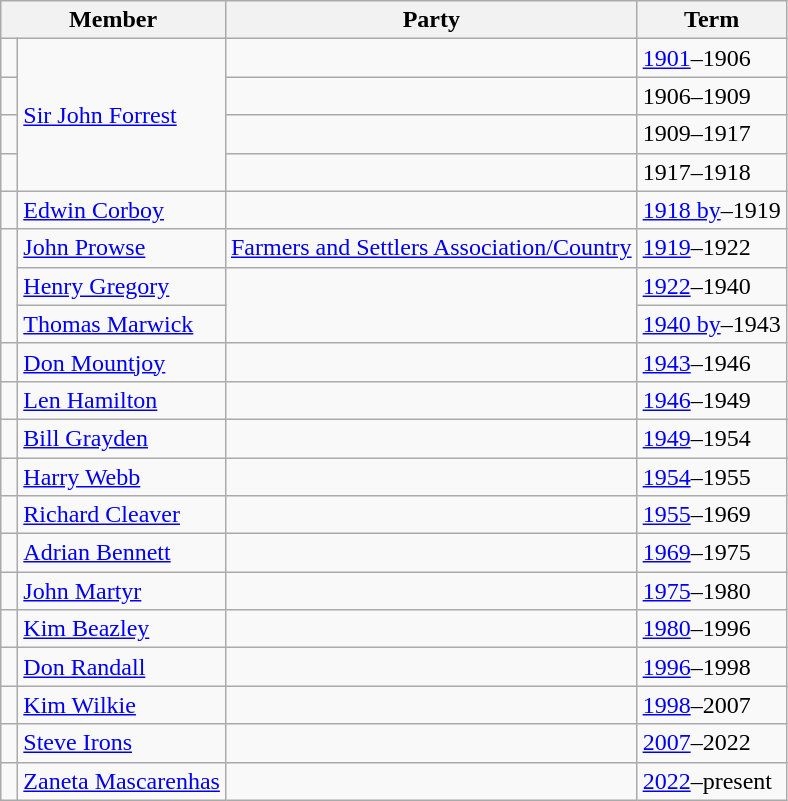<table class="wikitable">
<tr>
<th colspan="2">Member</th>
<th>Party</th>
<th>Term</th>
</tr>
<tr>
<td> </td>
<td rowspan="4"><a href='#'>Sir John Forrest</a></td>
<td></td>
<td><a href='#'>1901</a>–1906</td>
</tr>
<tr>
<td> </td>
<td></td>
<td>1906–1909</td>
</tr>
<tr>
<td> </td>
<td></td>
<td>1909–1917</td>
</tr>
<tr>
<td> </td>
<td></td>
<td>1917–1918</td>
</tr>
<tr>
<td> </td>
<td><a href='#'>Edwin Corboy</a></td>
<td></td>
<td><a href='#'>1918 by</a>–1919</td>
</tr>
<tr>
<td rowspan=3 > </td>
<td><a href='#'>John Prowse</a></td>
<td><a href='#'>Farmers and Settlers Association/Country</a></td>
<td><a href='#'>1919</a>–1922</td>
</tr>
<tr>
<td><a href='#'>Henry Gregory</a></td>
<td rowspan=2></td>
<td><a href='#'>1922</a>–1940</td>
</tr>
<tr>
<td><a href='#'>Thomas Marwick</a></td>
<td><a href='#'>1940 by</a>–1943</td>
</tr>
<tr>
<td> </td>
<td><a href='#'>Don Mountjoy</a></td>
<td></td>
<td><a href='#'>1943</a>–1946</td>
</tr>
<tr>
<td> </td>
<td><a href='#'>Len Hamilton</a></td>
<td></td>
<td><a href='#'>1946</a>–1949</td>
</tr>
<tr>
<td> </td>
<td><a href='#'>Bill Grayden</a></td>
<td></td>
<td><a href='#'>1949</a>–1954</td>
</tr>
<tr>
<td> </td>
<td><a href='#'>Harry Webb</a></td>
<td></td>
<td><a href='#'>1954</a>–1955</td>
</tr>
<tr>
<td> </td>
<td><a href='#'>Richard Cleaver</a></td>
<td></td>
<td><a href='#'>1955</a>–1969</td>
</tr>
<tr>
<td> </td>
<td><a href='#'>Adrian Bennett</a></td>
<td></td>
<td><a href='#'>1969</a>–1975</td>
</tr>
<tr>
<td> </td>
<td><a href='#'>John Martyr</a></td>
<td></td>
<td><a href='#'>1975</a>–1980</td>
</tr>
<tr>
<td> </td>
<td><a href='#'>Kim Beazley</a></td>
<td></td>
<td><a href='#'>1980</a>–1996</td>
</tr>
<tr>
<td> </td>
<td><a href='#'>Don Randall</a></td>
<td></td>
<td><a href='#'>1996</a>–1998</td>
</tr>
<tr>
<td> </td>
<td><a href='#'>Kim Wilkie</a></td>
<td></td>
<td><a href='#'>1998</a>–2007</td>
</tr>
<tr>
<td> </td>
<td><a href='#'>Steve Irons</a></td>
<td></td>
<td><a href='#'>2007</a>–2022</td>
</tr>
<tr>
<td> </td>
<td><a href='#'>Zaneta Mascarenhas</a></td>
<td></td>
<td><a href='#'>2022</a>–present</td>
</tr>
</table>
